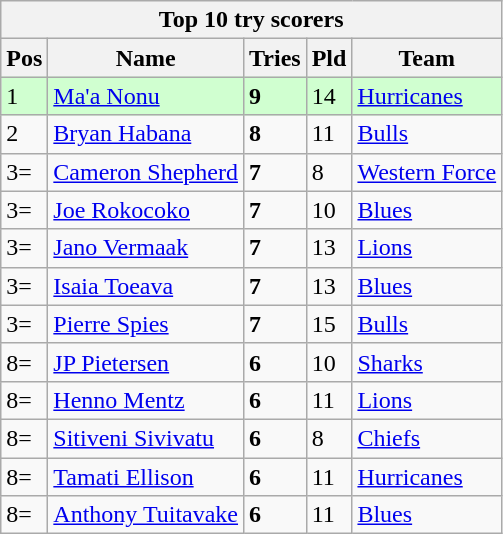<table class="wikitable">
<tr>
<th colspan=9>Top 10 try scorers</th>
</tr>
<tr>
<th>Pos</th>
<th>Name</th>
<th>Tries</th>
<th>Pld</th>
<th>Team</th>
</tr>
<tr bgcolor="#d0ffd0">
<td>1</td>
<td align="left"><a href='#'>Ma'a Nonu</a></td>
<td><strong>9</strong></td>
<td>14</td>
<td><a href='#'>Hurricanes</a></td>
</tr>
<tr>
<td>2</td>
<td align="left"><a href='#'>Bryan Habana</a></td>
<td><strong>8</strong></td>
<td>11</td>
<td><a href='#'>Bulls</a></td>
</tr>
<tr>
<td>3=</td>
<td align="left"><a href='#'>Cameron Shepherd</a></td>
<td><strong>7</strong></td>
<td>8</td>
<td><a href='#'>Western Force</a></td>
</tr>
<tr>
<td>3=</td>
<td align="left"><a href='#'>Joe Rokocoko</a></td>
<td><strong>7</strong></td>
<td>10</td>
<td><a href='#'>Blues</a></td>
</tr>
<tr>
<td>3=</td>
<td align="left"><a href='#'>Jano Vermaak</a></td>
<td><strong>7</strong></td>
<td>13</td>
<td><a href='#'>Lions</a></td>
</tr>
<tr>
<td>3=</td>
<td align="left"><a href='#'>Isaia Toeava</a></td>
<td><strong>7</strong></td>
<td>13</td>
<td><a href='#'>Blues</a></td>
</tr>
<tr>
<td>3=</td>
<td align="left"><a href='#'>Pierre Spies</a></td>
<td><strong>7</strong></td>
<td>15</td>
<td><a href='#'>Bulls</a></td>
</tr>
<tr>
<td>8=</td>
<td align="left"><a href='#'>JP Pietersen</a></td>
<td><strong>6</strong></td>
<td>10</td>
<td><a href='#'>Sharks</a></td>
</tr>
<tr>
<td>8=</td>
<td align="left"><a href='#'>Henno Mentz</a></td>
<td><strong>6</strong></td>
<td>11</td>
<td><a href='#'>Lions</a></td>
</tr>
<tr>
<td>8=</td>
<td align="left"><a href='#'>Sitiveni Sivivatu</a></td>
<td><strong>6</strong></td>
<td>8</td>
<td><a href='#'>Chiefs</a></td>
</tr>
<tr>
<td>8=</td>
<td align="left"><a href='#'>Tamati Ellison</a></td>
<td><strong>6</strong></td>
<td>11</td>
<td><a href='#'>Hurricanes</a></td>
</tr>
<tr>
<td>8=</td>
<td align="left"><a href='#'>Anthony Tuitavake</a></td>
<td><strong>6</strong></td>
<td>11</td>
<td><a href='#'>Blues</a></td>
</tr>
</table>
